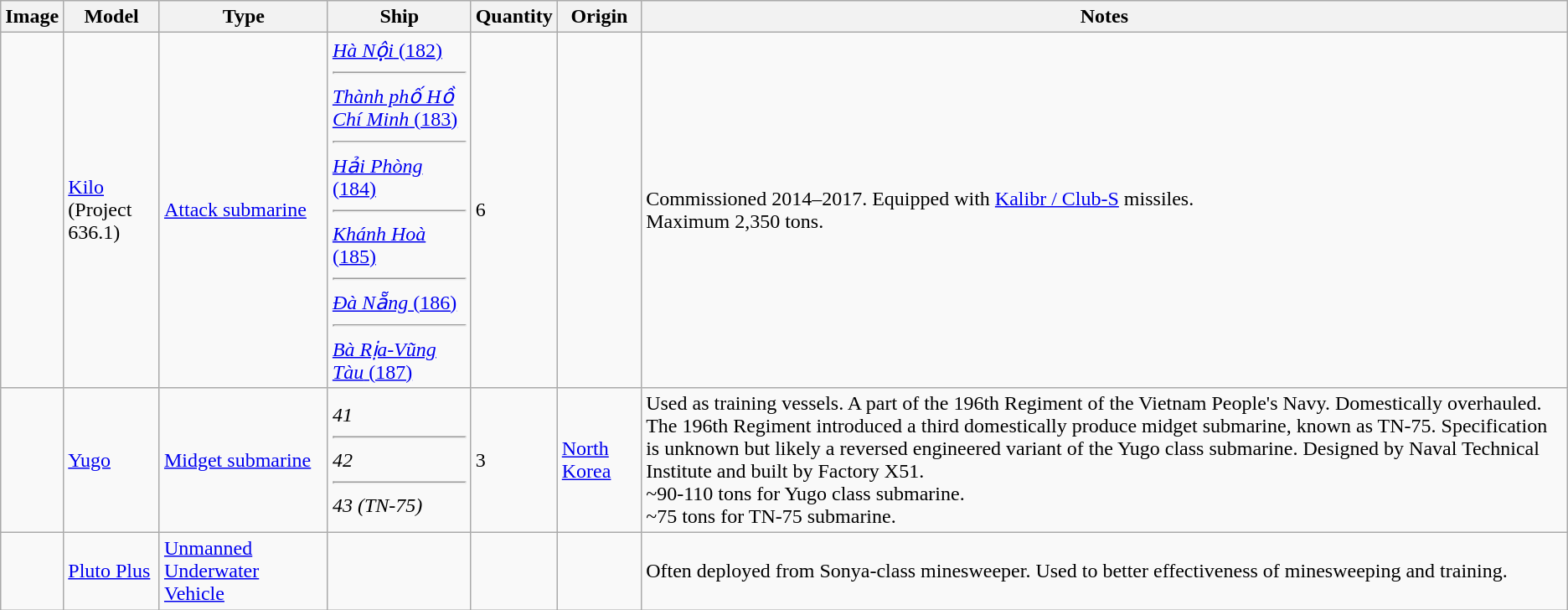<table class="wikitable">
<tr>
<th>Image</th>
<th>Model</th>
<th>Type</th>
<th>Ship</th>
<th>Quantity</th>
<th>Origin</th>
<th>Notes</th>
</tr>
<tr>
<td></td>
<td><a href='#'>Kilo</a><br>(Project 636.1)</td>
<td><a href='#'>Attack submarine</a></td>
<td><a href='#'><em>Hà Nội</em> (182)</a> <hr> <a href='#'><em>Thành phố Hồ Chí Minh</em> (183)</a> <hr> <a href='#'><em>Hải Phòng</em> (184)</a> <hr> <a href='#'><em>Khánh Hoà</em> (185)</a> <hr> <a href='#'><em>Đà Nẵng</em> (186)</a> <hr> <a href='#'><em>Bà Rịa-Vũng Tàu</em> (187)</a></td>
<td>6</td>
<td></td>
<td>Commissioned 2014–2017. Equipped with <a href='#'>Kalibr / Club-S</a> missiles.<br>Maximum 2,350 tons.</td>
</tr>
<tr>
<td></td>
<td><a href='#'>Yugo</a></td>
<td><a href='#'>Midget submarine</a></td>
<td><em>41</em> <hr> <em>42</em> <hr> <em>43 (TN-75)</em></td>
<td>3</td>
<td> <a href='#'>North Korea</a><br></td>
<td>Used as training vessels. A part of the 196th Regiment of the Vietnam People's Navy. Domestically overhauled.<br>The 196th Regiment introduced a third domestically produce midget submarine, known as TN-75. Specification is unknown but likely a reversed engineered variant of the Yugo class submarine. Designed by Naval Technical Institute and built by Factory X51.<br>~90-110 tons for Yugo class submarine.<br>~75 tons for TN-75 submarine.</td>
</tr>
<tr>
<td></td>
<td><a href='#'>Pluto Plus</a></td>
<td><a href='#'>Unmanned Underwater Vehicle</a></td>
<td></td>
<td></td>
<td></td>
<td>Often deployed from Sonya-class minesweeper. Used to better effectiveness of minesweeping and training.</td>
</tr>
</table>
